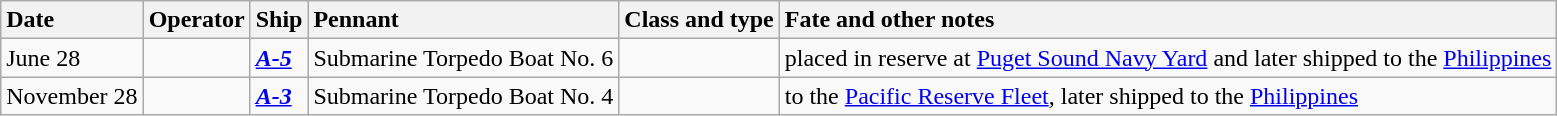<table class="wikitable nowraplinks">
<tr>
<th style="text-align: left;">Date</th>
<th style="text-align: left;">Operator</th>
<th style="text-align: left;">Ship</th>
<th style="text-align: left;">Pennant</th>
<th style="text-align: left;">Class and type</th>
<th style="text-align: left;">Fate and other notes</th>
</tr>
<tr ---->
<td>June 28</td>
<td></td>
<td><a href='#'><strong><em>A-5</em></strong></a></td>
<td>Submarine Torpedo Boat No. 6</td>
<td></td>
<td>placed in reserve at <a href='#'>Puget Sound Navy Yard</a> and later shipped to the <a href='#'>Philippines</a></td>
</tr>
<tr ---->
<td>November 28</td>
<td></td>
<td><a href='#'><strong><em>A-3</em></strong></a></td>
<td>Submarine Torpedo Boat No. 4</td>
<td></td>
<td>to the <a href='#'>Pacific Reserve Fleet</a>, later shipped to the <a href='#'>Philippines</a></td>
</tr>
</table>
